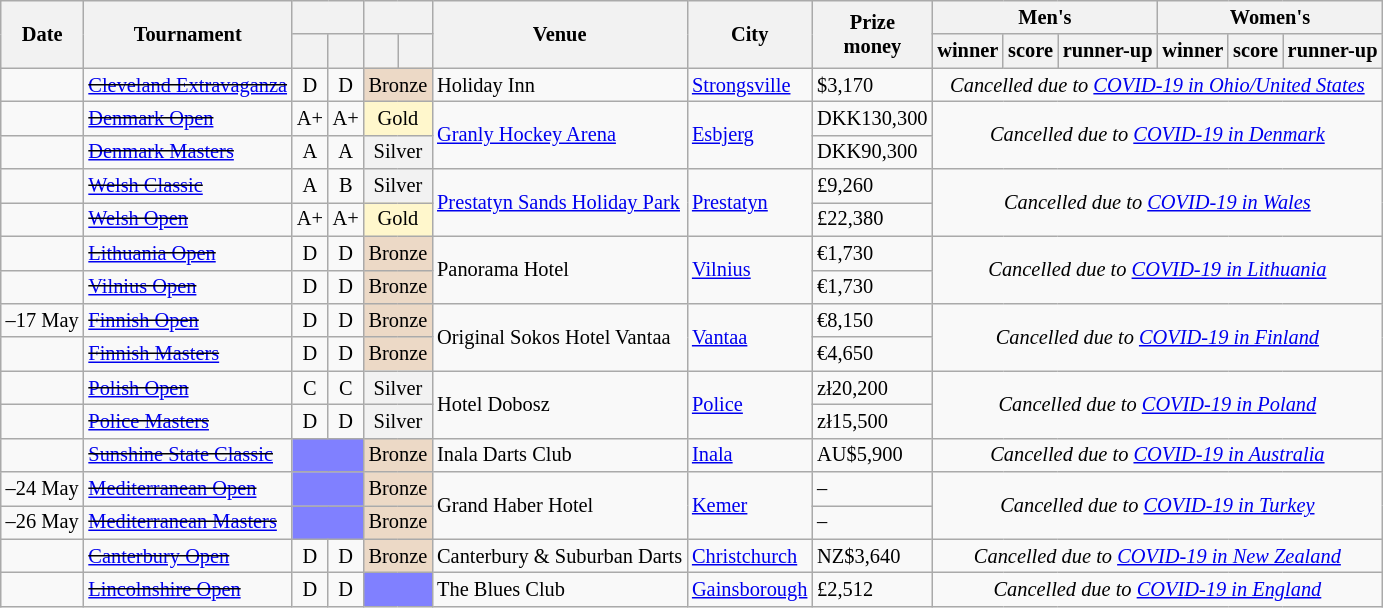<table class="wikitable sortable" style="font-size: 85%">
<tr>
<th rowspan="2">Date</th>
<th rowspan="2">Tournament</th>
<th colspan="2"></th>
<th colspan="2"></th>
<th rowspan="2">Venue</th>
<th rowspan="2">City</th>
<th rowspan="2" class=unsortable>Prize<br>money</th>
<th colspan="3">Men's</th>
<th colspan="3">Women's</th>
</tr>
<tr>
<th></th>
<th></th>
<th></th>
<th></th>
<th>winner</th>
<th class=unsortable>score</th>
<th>runner-up</th>
<th>winner</th>
<th class=unsortable>score</th>
<th>runner-up</th>
</tr>
<tr>
<td></td>
<td><s><a href='#'>Cleveland Extravaganza</a></s></td>
<td align="center">D</td>
<td align="center">D</td>
<td colspan=2 bgcolor="ecd9c6" align="center">Bronze</td>
<td>Holiday Inn</td>
<td> <a href='#'>Strongsville</a></td>
<td>$3,170</td>
<td rowspan=1 colspan=6 align=center><em>Cancelled due to <a href='#'>COVID-19 in Ohio/United States</a></em></td>
</tr>
<tr>
<td></td>
<td><s><a href='#'>Denmark Open</a></s></td>
<td align="center">A+</td>
<td align="center">A+</td>
<td colspan=2 bgcolor="fff7cc" align="center">Gold</td>
<td rowspan=2><a href='#'>Granly Hockey Arena</a></td>
<td rowspan=2> <a href='#'>Esbjerg</a></td>
<td>DKK130,300</td>
<td rowspan=2 colspan=6 align=center><em>Cancelled due to <a href='#'>COVID-19 in Denmark</a></em></td>
</tr>
<tr>
<td></td>
<td><s><a href='#'>Denmark Masters</a></s></td>
<td align="center">A</td>
<td align="center">A</td>
<td colspan=2 bgcolor="f2f2f2" align="center">Silver</td>
<td>DKK90,300</td>
</tr>
<tr>
<td></td>
<td><s><a href='#'>Welsh Classic</a></s></td>
<td align="center">A</td>
<td align="center">B</td>
<td colspan=2 bgcolor="f2f2f2" align="center">Silver</td>
<td rowspan=2><a href='#'>Prestatyn Sands Holiday Park</a></td>
<td rowspan=2> <a href='#'>Prestatyn</a></td>
<td>£9,260</td>
<td rowspan=2 colspan=6 align=center><em>Cancelled due to <a href='#'>COVID-19 in Wales</a></em></td>
</tr>
<tr>
<td></td>
<td><s><a href='#'>Welsh Open</a></s></td>
<td align="center">A+</td>
<td align="center">A+</td>
<td colspan=2 bgcolor="fff7cc" align="center">Gold</td>
<td>£22,380</td>
</tr>
<tr>
<td></td>
<td><s><a href='#'>Lithuania Open</a></s></td>
<td align="center">D</td>
<td align="center">D</td>
<td colspan=2 bgcolor="ecd9c6" align="center">Bronze</td>
<td rowspan=2>Panorama Hotel</td>
<td rowspan=2> <a href='#'>Vilnius</a></td>
<td>€1,730</td>
<td rowspan=2 colspan=6 align=center><em>Cancelled due to <a href='#'>COVID-19 in Lithuania</a></em></td>
</tr>
<tr>
<td></td>
<td><s><a href='#'>Vilnius Open</a></s></td>
<td align="center">D</td>
<td align="center">D</td>
<td colspan=2 bgcolor="ecd9c6" align="center">Bronze</td>
<td>€1,730</td>
</tr>
<tr>
<td>–17 May</td>
<td><s><a href='#'>Finnish Open</a></s></td>
<td align="center">D</td>
<td align="center">D</td>
<td colspan=2 bgcolor="ecd9c6" align="center">Bronze</td>
<td rowspan=2>Original Sokos Hotel Vantaa</td>
<td rowspan=2> <a href='#'>Vantaa</a></td>
<td>€8,150</td>
<td rowspan=2 colspan=6 align=center><em>Cancelled due to <a href='#'>COVID-19 in Finland</a></em></td>
</tr>
<tr>
<td></td>
<td><s><a href='#'>Finnish Masters</a></s></td>
<td align="center">D</td>
<td align="center">D</td>
<td colspan=2 bgcolor="ecd9c6" align="center">Bronze</td>
<td>€4,650</td>
</tr>
<tr>
<td></td>
<td><s><a href='#'>Polish Open</a></s></td>
<td align="center">C</td>
<td align="center">C</td>
<td colspan=2 bgcolor="f2f2f2" align="center">Silver</td>
<td rowspan=2>Hotel Dobosz</td>
<td rowspan=2> <a href='#'>Police</a></td>
<td>zł20,200</td>
<td rowspan=2 colspan=6 align=center><em>Cancelled due to <a href='#'>COVID-19 in Poland</a></em></td>
</tr>
<tr>
<td></td>
<td><s><a href='#'>Police Masters</a></s></td>
<td align="center">D</td>
<td align="center">D</td>
<td colspan=2 bgcolor="f2f2f2" align="center">Silver</td>
<td>zł15,500</td>
</tr>
<tr>
<td></td>
<td><s><a href='#'>Sunshine State Classic</a></s></td>
<td colspan=2 style="background:#8080ff"></td>
<td colspan=2 bgcolor="ecd9c6" align="center">Bronze</td>
<td>Inala Darts Club</td>
<td> <a href='#'>Inala</a></td>
<td>AU$5,900</td>
<td colspan=6 align=center><em>Cancelled due to <a href='#'>COVID-19 in Australia</a></em></td>
</tr>
<tr>
<td>–24 May</td>
<td><s><a href='#'>Mediterranean Open</a></s></td>
<td colspan=2 style="background:#8080ff"></td>
<td colspan=2 bgcolor="ecd9c6" align="center">Bronze</td>
<td rowspan=2>Grand Haber Hotel</td>
<td rowspan=2> <a href='#'>Kemer</a></td>
<td>–</td>
<td rowspan=2 colspan=6 align=center><em>Cancelled due to <a href='#'>COVID-19 in Turkey</a></em></td>
</tr>
<tr>
<td>–26 May</td>
<td><s><a href='#'>Mediterranean Masters</a></s></td>
<td colspan=2 style="background:#8080ff"></td>
<td colspan=2 bgcolor="ecd9c6" align="center">Bronze</td>
<td>–</td>
</tr>
<tr>
<td></td>
<td><s><a href='#'>Canterbury Open</a></s></td>
<td align="center">D</td>
<td align="center">D</td>
<td colspan=2 bgcolor="ecd9c6" align="center">Bronze</td>
<td>Canterbury & Suburban Darts </td>
<td> <a href='#'>Christchurch</a></td>
<td>NZ$3,640</td>
<td rowspan=1 colspan=6 align=center><em>Cancelled due to <a href='#'>COVID-19 in New Zealand</a></em></td>
</tr>
<tr>
<td></td>
<td><s><a href='#'>Lincolnshire Open</a></s></td>
<td align="center">D</td>
<td align="center">D</td>
<td colspan=2 style="background:#8080ff"></td>
<td>The Blues Club</td>
<td> <a href='#'>Gainsborough</a></td>
<td>£2,512</td>
<td rowspan=1 colspan=6 align=center><em>Cancelled due to <a href='#'>COVID-19 in England</a></em></td>
</tr>
</table>
